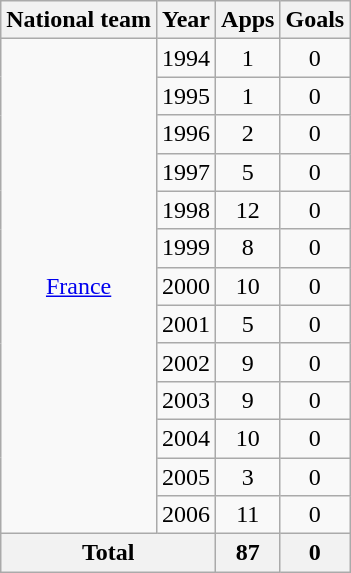<table class="wikitable" style="text-align: center;">
<tr>
<th>National team</th>
<th>Year</th>
<th>Apps</th>
<th>Goals</th>
</tr>
<tr>
<td rowspan="13"><a href='#'>France</a></td>
<td>1994</td>
<td>1</td>
<td>0</td>
</tr>
<tr>
<td>1995</td>
<td>1</td>
<td>0</td>
</tr>
<tr>
<td>1996</td>
<td>2</td>
<td>0</td>
</tr>
<tr>
<td>1997</td>
<td>5</td>
<td>0</td>
</tr>
<tr>
<td>1998</td>
<td>12</td>
<td>0</td>
</tr>
<tr>
<td>1999</td>
<td>8</td>
<td>0</td>
</tr>
<tr>
<td>2000</td>
<td>10</td>
<td>0</td>
</tr>
<tr>
<td>2001</td>
<td>5</td>
<td>0</td>
</tr>
<tr>
<td>2002</td>
<td>9</td>
<td>0</td>
</tr>
<tr>
<td>2003</td>
<td>9</td>
<td>0</td>
</tr>
<tr>
<td>2004</td>
<td>10</td>
<td>0</td>
</tr>
<tr>
<td>2005</td>
<td>3</td>
<td>0</td>
</tr>
<tr>
<td>2006</td>
<td>11</td>
<td>0</td>
</tr>
<tr>
<th colspan="2">Total</th>
<th>87</th>
<th>0</th>
</tr>
</table>
